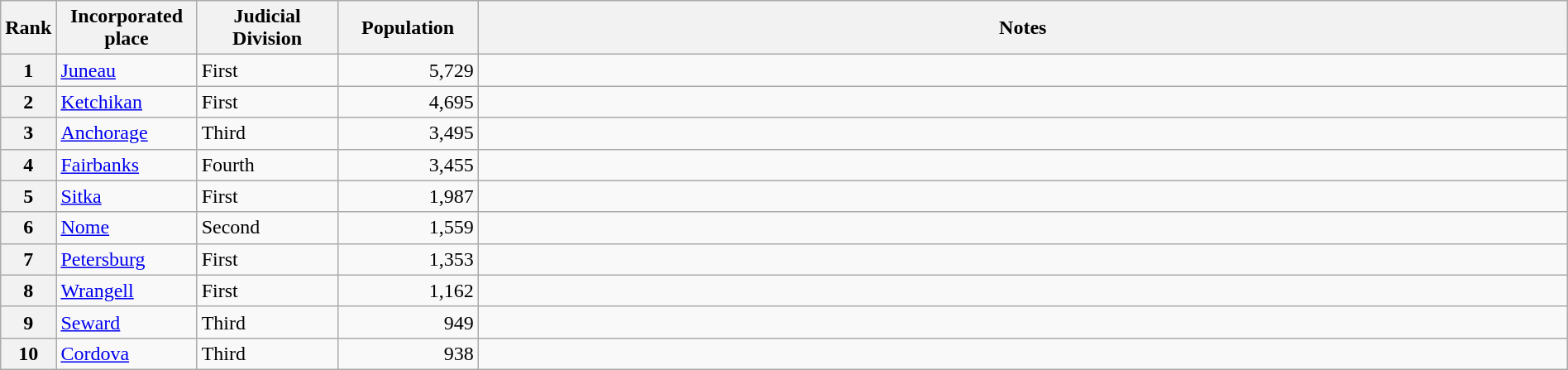<table class="wikitable plainrowheaders" style="width:100%">
<tr>
<th scope="col" style="width:3%;">Rank</th>
<th scope="col" style="width:9%;">Incorporated place</th>
<th scope="col" style="width:9%;">Judicial Division</th>
<th scope="col" style="width:9%;">Population</th>
<th scope="col" style="width:70%;">Notes</th>
</tr>
<tr>
<th scope="row">1</th>
<td><a href='#'>Juneau</a></td>
<td>First</td>
<td align="right">5,729</td>
<td></td>
</tr>
<tr>
<th scope="row">2</th>
<td><a href='#'>Ketchikan</a></td>
<td>First</td>
<td align="right">4,695</td>
<td></td>
</tr>
<tr>
<th scope="row">3</th>
<td><a href='#'>Anchorage</a></td>
<td>Third</td>
<td align="right">3,495</td>
<td></td>
</tr>
<tr>
<th scope="row">4</th>
<td><a href='#'>Fairbanks</a></td>
<td>Fourth</td>
<td align="right">3,455</td>
<td></td>
</tr>
<tr>
<th scope="row">5</th>
<td><a href='#'>Sitka</a></td>
<td>First</td>
<td align="right">1,987</td>
<td></td>
</tr>
<tr>
<th scope="row">6</th>
<td><a href='#'>Nome</a></td>
<td>Second</td>
<td align="right">1,559</td>
<td></td>
</tr>
<tr>
<th scope="row">7</th>
<td><a href='#'>Petersburg</a></td>
<td>First</td>
<td align="right">1,353</td>
<td></td>
</tr>
<tr>
<th scope="row">8</th>
<td><a href='#'>Wrangell</a></td>
<td>First</td>
<td align="right">1,162</td>
<td></td>
</tr>
<tr>
<th scope="row">9</th>
<td><a href='#'>Seward</a></td>
<td>Third</td>
<td align="right">949</td>
<td></td>
</tr>
<tr>
<th scope="row">10</th>
<td><a href='#'>Cordova</a></td>
<td>Third</td>
<td align="right">938</td>
<td></td>
</tr>
</table>
